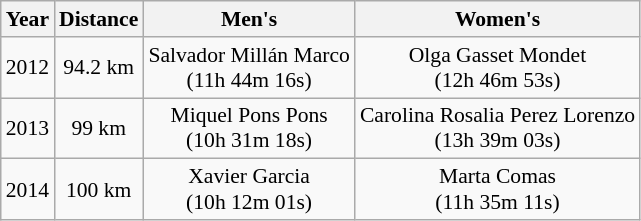<table class=wikitable style="font-size:90%">
<tr>
<th>Year</th>
<th>Distance</th>
<th>Men's</th>
<th>Women's</th>
</tr>
<tr>
<td>2012</td>
<td align="center">94.2 km</td>
<td align="center">Salvador Millán Marco <br>(11h 44m 16s)</td>
<td align="center">Olga Gasset Mondet<br>(12h 46m 53s)</td>
</tr>
<tr>
<td>2013</td>
<td align="center">99 km</td>
<td align="center">Miquel Pons Pons <br>(10h 31m 18s)</td>
<td align="center">Carolina Rosalia Perez Lorenzo <br>(13h 39m 03s)</td>
</tr>
<tr>
<td>2014</td>
<td align="center">100 km</td>
<td align="center">Xavier Garcia<br>(10h 12m 01s)</td>
<td align="center">Marta Comas<br>(11h 35m 11s)</td>
</tr>
</table>
